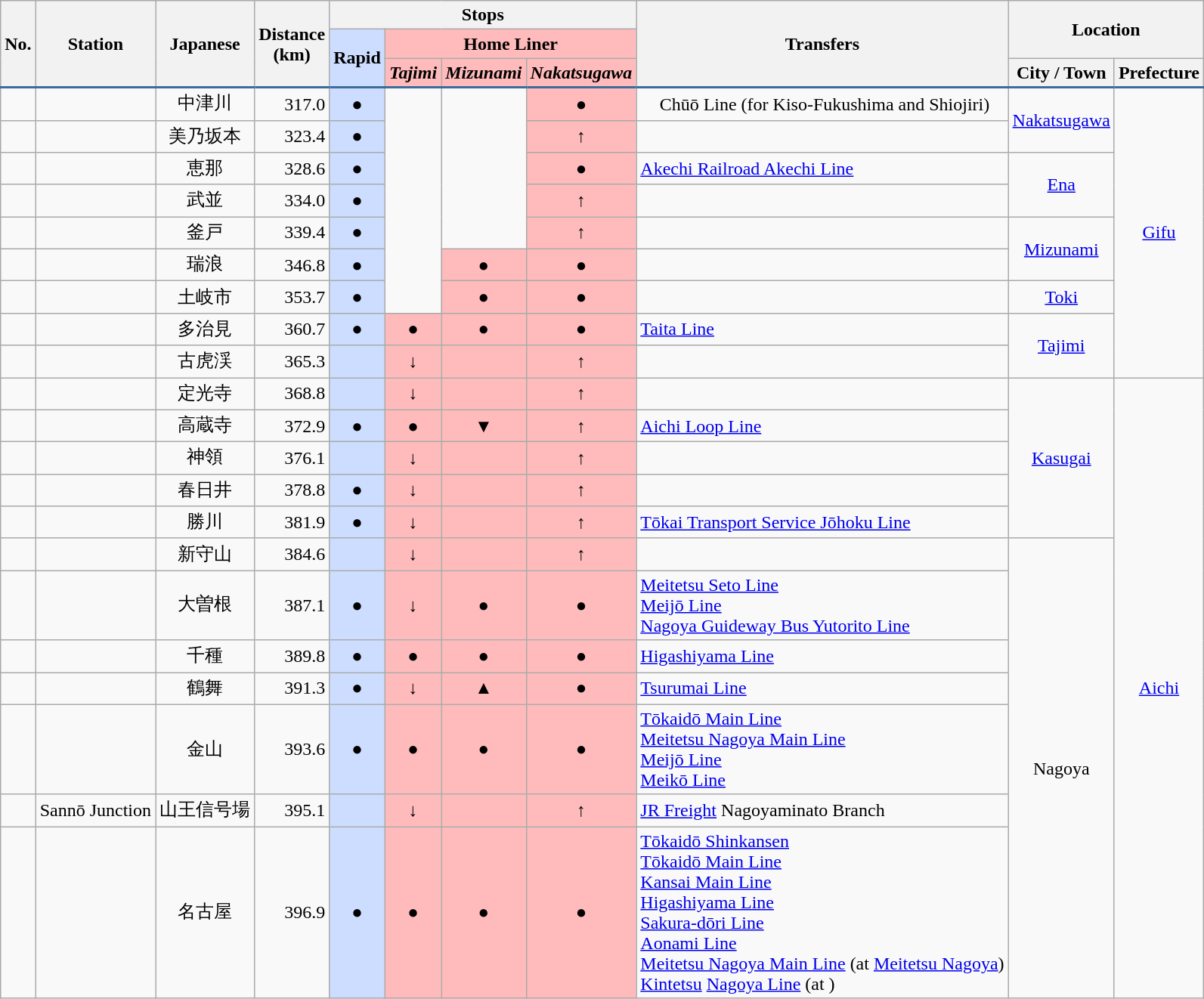<table class="wikitable">
<tr style="text-align: center">
<th style="border-bottom:2px solid #3b6c9c" rowspan="3">No.</th>
<th style="border-bottom:2px solid #3b6c9c" rowspan="3">Station</th>
<th style="border-bottom:2px solid #3b6c9c" rowspan="3">Japanese</th>
<th style="border-bottom:2px solid #3b6c9c" rowspan="3">Distance<br>(km)</th>
<th colspan="4">Stops</th>
<th style="border-bottom:2px solid #3b6c9c" rowspan="3">Transfers</th>
<th colspan="2" rowspan="2">Location</th>
</tr>
<tr>
<th style="background:#cdf; border-bottom:2px solid #3b6c9c" rowspan="2">Rapid</th>
<th style="background:#fbb;" colspan="3">Home Liner</th>
</tr>
<tr>
<th style="background:#fbb; border-bottom:2px solid #3b6c9c"><em>Tajimi</em></th>
<th style="background:#fbb; border-bottom:2px solid #3b6c9c"><em>Mizunami</em></th>
<th style="background:#fbb; border-bottom:2px solid #3b6c9c"><em>Nakatsugawa</em></th>
<th style="border-bottom:2px solid #3b6c9c">City / Town</th>
<th style="border-bottom:2px solid #3b6c9c">Prefecture</th>
</tr>
<tr style="text-align: center">
<td></td>
<td style="text-align: left; "></td>
<td>中津川</td>
<td style="text-align: right; ">317.0</td>
<td style="background:#cdf;">●</td>
<td rowspan="7"></td>
<td rowspan="5"></td>
<td style="background:#fbb;">●</td>
<td> Chūō Line (for Kiso-Fukushima and Shiojiri)</td>
<td rowspan="2"><a href='#'>Nakatsugawa</a></td>
<td rowspan="9"><a href='#'>Gifu</a></td>
</tr>
<tr style="text-align: center">
<td></td>
<td style="text-align: left; "></td>
<td>美乃坂本</td>
<td style="text-align: right; ">323.4</td>
<td style="background:#cdf;">●</td>
<td style="background:#fbb;">↑</td>
<td> </td>
</tr>
<tr style="text-align: center">
<td></td>
<td style="text-align: left; "></td>
<td>恵那</td>
<td style="text-align: right; ">328.6</td>
<td style="background:#cdf;">●</td>
<td style="background:#fbb;">●</td>
<td style="text-align: left; "><a href='#'>Akechi Railroad Akechi Line</a></td>
<td rowspan="2"><a href='#'>Ena</a></td>
</tr>
<tr style="text-align: center">
<td></td>
<td style="text-align: left; "></td>
<td>武並</td>
<td style="text-align: right; ">334.0</td>
<td style="background:#cdf;">●</td>
<td style="background:#fbb;">↑</td>
<td> </td>
</tr>
<tr style="text-align: center">
<td></td>
<td style="text-align: left; "></td>
<td>釜戸</td>
<td style="text-align: right; ">339.4</td>
<td style="background:#cdf;">●</td>
<td style="background:#fbb;">↑</td>
<td> </td>
<td rowspan="2"><a href='#'>Mizunami</a></td>
</tr>
<tr style="text-align: center">
<td></td>
<td style="text-align: left; "></td>
<td>瑞浪</td>
<td style="text-align: right; ">346.8</td>
<td style="background:#cdf;">●</td>
<td style="background:#fbb;">●</td>
<td style="background:#fbb;">●</td>
<td> </td>
</tr>
<tr style="text-align: center">
<td></td>
<td style="text-align: left; "></td>
<td>土岐市</td>
<td style="text-align: right; ">353.7</td>
<td style="background:#cdf;">●</td>
<td style="background:#fbb;">●</td>
<td style="background:#fbb;">●</td>
<td> </td>
<td><a href='#'>Toki</a></td>
</tr>
<tr style="text-align: center">
<td></td>
<td style="text-align: left; "></td>
<td>多治見</td>
<td style="text-align: right; ">360.7</td>
<td style="background:#cdf;">●</td>
<td style="background:#fbb;">●</td>
<td style="background:#fbb;">●</td>
<td style="background:#fbb;">●</td>
<td style="text-align: left; "> <a href='#'>Taita Line</a></td>
<td rowspan="2"><a href='#'>Tajimi</a></td>
</tr>
<tr style="text-align: center">
<td></td>
<td style="text-align: left; "></td>
<td>古虎渓</td>
<td style="text-align: right; ">365.3</td>
<td style="background:#cdf;"></td>
<td style="background:#fbb;">↓</td>
<td style="background:#fbb;"></td>
<td style="background:#fbb;">↑</td>
<td> </td>
</tr>
<tr style="text-align: center">
<td></td>
<td style="text-align: left; "></td>
<td>定光寺</td>
<td style="text-align: right; ">368.8</td>
<td style="background:#cdf;"></td>
<td style="background:#fbb;">↓</td>
<td style="background:#fbb;"></td>
<td style="background:#fbb;">↑</td>
<td> </td>
<td rowspan="5"><a href='#'>Kasugai</a></td>
<td rowspan="12"><a href='#'>Aichi</a></td>
</tr>
<tr style="text-align: center">
<td></td>
<td style="text-align: left; "></td>
<td>高蔵寺</td>
<td style="text-align: right; ">372.9</td>
<td style="background:#cdf;">●</td>
<td style="background:#fbb;">●</td>
<td style="background:#fbb;">▼</td>
<td style="background:#fbb;">↑</td>
<td style="text-align: left; "><a href='#'>Aichi Loop Line</a></td>
</tr>
<tr style="text-align: center">
<td></td>
<td style="text-align: left; "></td>
<td>神領</td>
<td style="text-align: right; ">376.1</td>
<td style="background:#cdf;"></td>
<td style="background:#fbb;">↓</td>
<td style="background:#fbb;"></td>
<td style="background:#fbb;">↑</td>
<td> </td>
</tr>
<tr style="text-align: center">
<td></td>
<td style="text-align: left; "></td>
<td>春日井</td>
<td style="text-align: right; ">378.8</td>
<td style="background:#cdf;">●</td>
<td style="background:#fbb;">↓</td>
<td style="background:#fbb;"></td>
<td style="background:#fbb;">↑</td>
<td> </td>
</tr>
<tr style="text-align: center">
<td></td>
<td style="text-align: left; "></td>
<td>勝川</td>
<td style="text-align: right; ">381.9</td>
<td style="background:#cdf;">●</td>
<td style="background:#fbb;">↓</td>
<td style="background:#fbb;"></td>
<td style="background:#fbb;">↑</td>
<td style="text-align: left; "><a href='#'>Tōkai Transport Service Jōhoku Line</a></td>
</tr>
<tr style="text-align: center">
<td></td>
<td style="text-align: left; "></td>
<td>新守山</td>
<td style="text-align: right; ">384.6</td>
<td style="background:#cdf;"></td>
<td style="background:#fbb;">↓</td>
<td style="background:#fbb;"></td>
<td style="background:#fbb;">↑</td>
<td> </td>
<td rowspan="7">Nagoya</td>
</tr>
<tr style="text-align: center">
<td></td>
<td style="text-align: left; "></td>
<td>大曽根</td>
<td style="text-align: right; ">387.1</td>
<td style="background:#cdf;">●</td>
<td style="background:#fbb;">↓</td>
<td style="background:#fbb;">●</td>
<td style="background:#fbb;">●</td>
<td style="text-align: left; "> <a href='#'>Meitetsu Seto Line</a><br> <a href='#'>Meijō Line</a><br><a href='#'>Nagoya Guideway Bus Yutorito Line</a></td>
</tr>
<tr style="text-align: center">
<td></td>
<td style="text-align: left; "></td>
<td>千種</td>
<td style="text-align: right; ">389.8</td>
<td style="background:#cdf;">●</td>
<td style="background:#fbb;">●</td>
<td style="background:#fbb;">●</td>
<td style="background:#fbb;">●</td>
<td style="text-align: left; "> <a href='#'>Higashiyama Line</a></td>
</tr>
<tr style="text-align: center">
<td></td>
<td style="text-align: left; "></td>
<td>鶴舞</td>
<td style="text-align: right; ">391.3</td>
<td style="background:#cdf;">●</td>
<td style="background:#fbb;">↓</td>
<td style="background:#fbb;">▲</td>
<td style="background:#fbb;">●</td>
<td style="text-align: left; "> <a href='#'>Tsurumai Line</a></td>
</tr>
<tr style="text-align: center">
<td></td>
<td style="text-align: left; "></td>
<td>金山</td>
<td style="text-align: right; ">393.6</td>
<td style="background:#cdf;">●</td>
<td style="background:#fbb;">●</td>
<td style="background:#fbb;">●</td>
<td style="background:#fbb;">●</td>
<td style="text-align: left; "> <a href='#'>Tōkaidō Main Line</a><br> <a href='#'>Meitetsu Nagoya Main Line</a><br> <a href='#'>Meijō Line</a><br> <a href='#'>Meikō Line</a></td>
</tr>
<tr style="text-align: center">
<td></td>
<td style="text-align: left; ">Sannō Junction</td>
<td>山王信号場</td>
<td style="text-align: right; ">395.1</td>
<td style="background:#cdf;"></td>
<td style="background:#fbb;">↓</td>
<td style="background:#fbb;"></td>
<td style="background:#fbb;">↑</td>
<td style="text-align: left; "><a href='#'>JR Freight</a> Nagoyaminato Branch</td>
</tr>
<tr style="text-align: center">
<td></td>
<td style="text-align: left; "></td>
<td>名古屋</td>
<td style="text-align: right; ">396.9</td>
<td style="background:#cdf;">●</td>
<td style="background:#fbb;">●</td>
<td style="background:#fbb;">●</td>
<td style="background:#fbb;">●</td>
<td style="text-align: left; "> <a href='#'>Tōkaidō Shinkansen</a><br> <a href='#'>Tōkaidō Main Line</a><br> <a href='#'>Kansai Main Line</a><br> <a href='#'>Higashiyama Line</a><br> <a href='#'>Sakura-dōri Line</a><br><a href='#'>Aonami Line</a><br> <a href='#'>Meitetsu Nagoya Main Line</a> (at <a href='#'>Meitetsu Nagoya</a>)<br> <a href='#'>Kintetsu</a> <a href='#'>Nagoya Line</a> (at )</td>
</tr>
</table>
